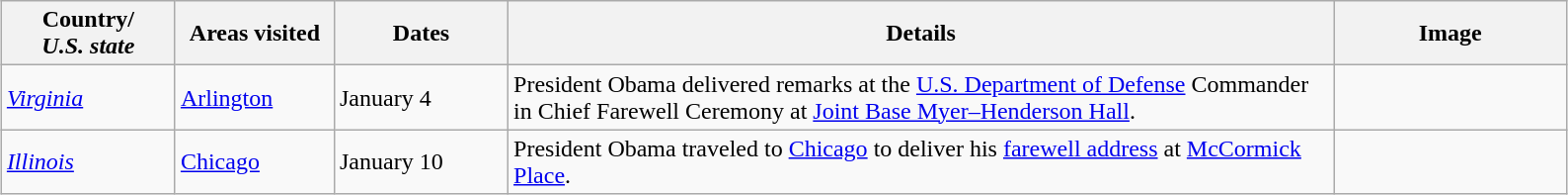<table class="wikitable" style="margin: 1em auto 1em auto">
<tr>
<th width=110>Country/<br><em>U.S. state</em></th>
<th width=100>Areas visited</th>
<th width=110>Dates</th>
<th width=550>Details</th>
<th width=150>Image</th>
</tr>
<tr>
<td> <em><a href='#'>Virginia</a></em></td>
<td><a href='#'>Arlington</a></td>
<td>January 4</td>
<td>President Obama delivered remarks at the <a href='#'>U.S. Department of Defense</a> Commander in Chief Farewell Ceremony at <a href='#'>Joint Base Myer–Henderson Hall</a>.</td>
<td></td>
</tr>
<tr>
<td> <em><a href='#'>Illinois</a></em></td>
<td><a href='#'>Chicago</a></td>
<td>January 10</td>
<td>President Obama traveled to <a href='#'>Chicago</a> to deliver his <a href='#'>farewell address</a> at <a href='#'>McCormick Place</a>.</td>
<td></td>
</tr>
</table>
